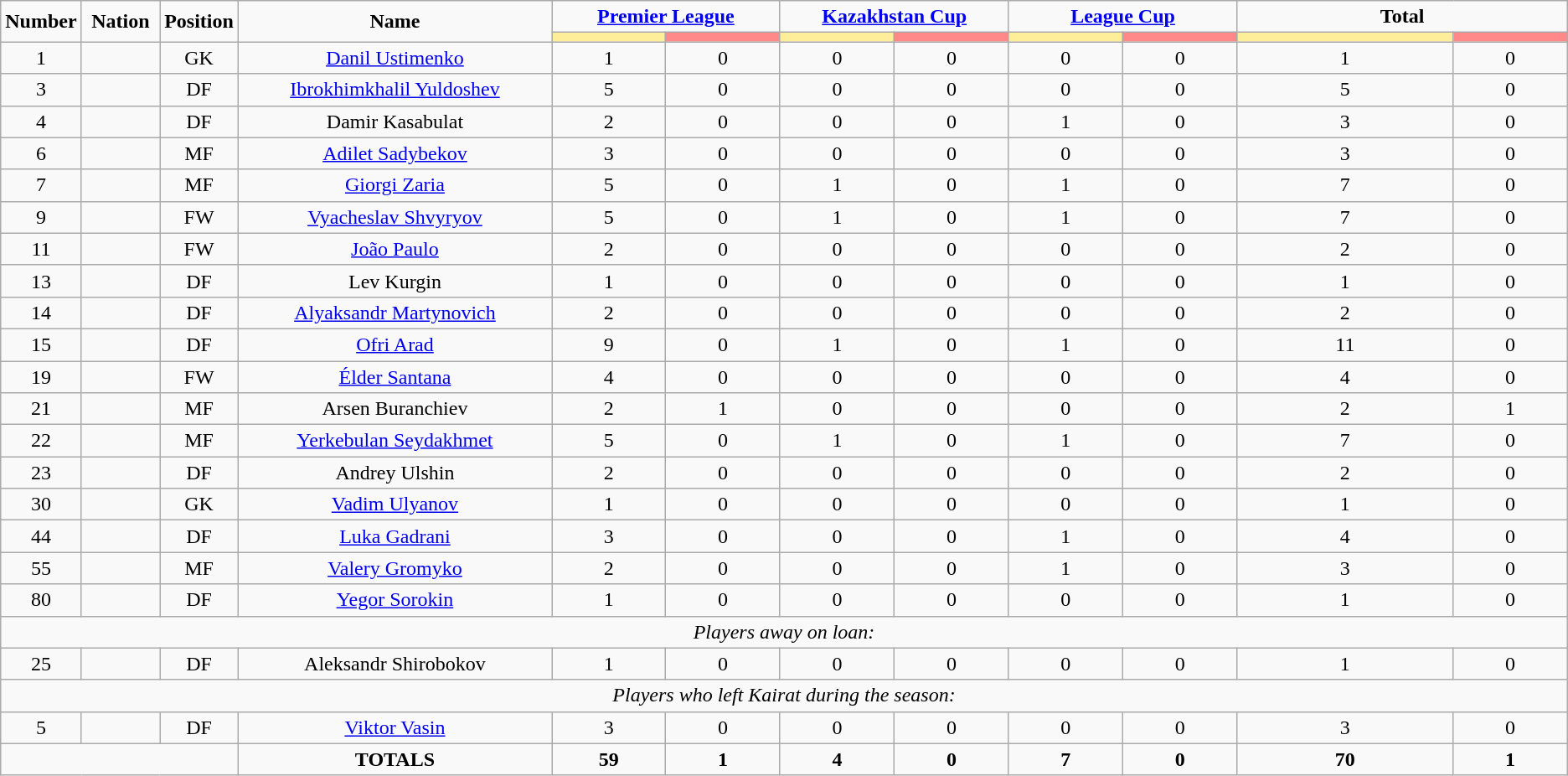<table class="wikitable" style="text-align:center;">
<tr>
<td rowspan="2"  style="width:5%; text-align:center;"><strong>Number</strong></td>
<td rowspan="2"  style="width:5%; text-align:center;"><strong>Nation</strong></td>
<td rowspan="2"  style="width:5%; text-align:center;"><strong>Position</strong></td>
<td rowspan="2"  style="width:20%; text-align:center;"><strong>Name</strong></td>
<td colspan="2" style="text-align:center;"><strong><a href='#'>Premier League</a></strong></td>
<td colspan="2" style="text-align:center;"><strong><a href='#'>Kazakhstan Cup</a></strong></td>
<td colspan="2" style="text-align:center;"><strong><a href='#'>League Cup</a></strong></td>
<td colspan="2" style="text-align:center;"><strong>Total</strong></td>
</tr>
<tr>
<th style="width:60px; background:#fe9;"></th>
<th style="width:60px; background:#ff8888;"></th>
<th style="width:60px; background:#fe9;"></th>
<th style="width:60px; background:#ff8888;"></th>
<th style="width:60px; background:#fe9;"></th>
<th style="width:60px; background:#ff8888;"></th>
<th style="width:120px; background:#fe9;"></th>
<th style="width:60px; background:#ff8888;"></th>
</tr>
<tr>
<td>1</td>
<td></td>
<td>GK</td>
<td><a href='#'>Danil Ustimenko</a></td>
<td>1</td>
<td>0</td>
<td>0</td>
<td>0</td>
<td>0</td>
<td>0</td>
<td>1</td>
<td>0</td>
</tr>
<tr>
<td>3</td>
<td></td>
<td>DF</td>
<td><a href='#'>Ibrokhimkhalil Yuldoshev</a></td>
<td>5</td>
<td>0</td>
<td>0</td>
<td>0</td>
<td>0</td>
<td>0</td>
<td>5</td>
<td>0</td>
</tr>
<tr>
<td>4</td>
<td></td>
<td>DF</td>
<td>Damir Kasabulat</td>
<td>2</td>
<td>0</td>
<td>0</td>
<td>0</td>
<td>1</td>
<td>0</td>
<td>3</td>
<td>0</td>
</tr>
<tr>
<td>6</td>
<td></td>
<td>MF</td>
<td><a href='#'>Adilet Sadybekov</a></td>
<td>3</td>
<td>0</td>
<td>0</td>
<td>0</td>
<td>0</td>
<td>0</td>
<td>3</td>
<td>0</td>
</tr>
<tr>
<td>7</td>
<td></td>
<td>MF</td>
<td><a href='#'>Giorgi Zaria</a></td>
<td>5</td>
<td>0</td>
<td>1</td>
<td>0</td>
<td>1</td>
<td>0</td>
<td>7</td>
<td>0</td>
</tr>
<tr>
<td>9</td>
<td></td>
<td>FW</td>
<td><a href='#'>Vyacheslav Shvyryov</a></td>
<td>5</td>
<td>0</td>
<td>1</td>
<td>0</td>
<td>1</td>
<td>0</td>
<td>7</td>
<td>0</td>
</tr>
<tr>
<td>11</td>
<td></td>
<td>FW</td>
<td><a href='#'>João Paulo</a></td>
<td>2</td>
<td>0</td>
<td>0</td>
<td>0</td>
<td>0</td>
<td>0</td>
<td>2</td>
<td>0</td>
</tr>
<tr>
<td>13</td>
<td></td>
<td>DF</td>
<td>Lev Kurgin</td>
<td>1</td>
<td>0</td>
<td>0</td>
<td>0</td>
<td>0</td>
<td>0</td>
<td>1</td>
<td>0</td>
</tr>
<tr>
<td>14</td>
<td></td>
<td>DF</td>
<td><a href='#'>Alyaksandr Martynovich</a></td>
<td>2</td>
<td>0</td>
<td>0</td>
<td>0</td>
<td>0</td>
<td>0</td>
<td>2</td>
<td>0</td>
</tr>
<tr>
<td>15</td>
<td></td>
<td>DF</td>
<td><a href='#'>Ofri Arad</a></td>
<td>9</td>
<td>0</td>
<td>1</td>
<td>0</td>
<td>1</td>
<td>0</td>
<td>11</td>
<td>0</td>
</tr>
<tr>
<td>19</td>
<td></td>
<td>FW</td>
<td><a href='#'>Élder Santana</a></td>
<td>4</td>
<td>0</td>
<td>0</td>
<td>0</td>
<td>0</td>
<td>0</td>
<td>4</td>
<td>0</td>
</tr>
<tr>
<td>21</td>
<td></td>
<td>MF</td>
<td>Arsen Buranchiev</td>
<td>2</td>
<td>1</td>
<td>0</td>
<td>0</td>
<td>0</td>
<td>0</td>
<td>2</td>
<td>1</td>
</tr>
<tr>
<td>22</td>
<td></td>
<td>MF</td>
<td><a href='#'>Yerkebulan Seydakhmet</a></td>
<td>5</td>
<td>0</td>
<td>1</td>
<td>0</td>
<td>1</td>
<td>0</td>
<td>7</td>
<td>0</td>
</tr>
<tr>
<td>23</td>
<td></td>
<td>DF</td>
<td>Andrey Ulshin</td>
<td>2</td>
<td>0</td>
<td>0</td>
<td>0</td>
<td>0</td>
<td>0</td>
<td>2</td>
<td>0</td>
</tr>
<tr>
<td>30</td>
<td></td>
<td>GK</td>
<td><a href='#'>Vadim Ulyanov</a></td>
<td>1</td>
<td>0</td>
<td>0</td>
<td>0</td>
<td>0</td>
<td>0</td>
<td>1</td>
<td>0</td>
</tr>
<tr>
<td>44</td>
<td></td>
<td>DF</td>
<td><a href='#'>Luka Gadrani</a></td>
<td>3</td>
<td>0</td>
<td>0</td>
<td>0</td>
<td>1</td>
<td>0</td>
<td>4</td>
<td>0</td>
</tr>
<tr>
<td>55</td>
<td></td>
<td>MF</td>
<td><a href='#'>Valery Gromyko</a></td>
<td>2</td>
<td>0</td>
<td>0</td>
<td>0</td>
<td>1</td>
<td>0</td>
<td>3</td>
<td>0</td>
</tr>
<tr>
<td>80</td>
<td></td>
<td>DF</td>
<td><a href='#'>Yegor Sorokin</a></td>
<td>1</td>
<td>0</td>
<td>0</td>
<td>0</td>
<td>0</td>
<td>0</td>
<td>1</td>
<td>0</td>
</tr>
<tr>
<td colspan="14"><em>Players away on loan:</em></td>
</tr>
<tr>
<td>25</td>
<td></td>
<td>DF</td>
<td>Aleksandr Shirobokov</td>
<td>1</td>
<td>0</td>
<td>0</td>
<td>0</td>
<td>0</td>
<td>0</td>
<td>1</td>
<td>0</td>
</tr>
<tr>
<td colspan="14"><em>Players who left Kairat during the season:</em></td>
</tr>
<tr>
<td>5</td>
<td></td>
<td>DF</td>
<td><a href='#'>Viktor Vasin</a></td>
<td>3</td>
<td>0</td>
<td>0</td>
<td>0</td>
<td>0</td>
<td>0</td>
<td>3</td>
<td>0</td>
</tr>
<tr>
<td colspan="3"></td>
<td><strong>TOTALS</strong></td>
<td><strong>59</strong></td>
<td><strong>1</strong></td>
<td><strong>4</strong></td>
<td><strong>0</strong></td>
<td><strong>7</strong></td>
<td><strong>0</strong></td>
<td><strong>70</strong></td>
<td><strong>1</strong></td>
</tr>
</table>
